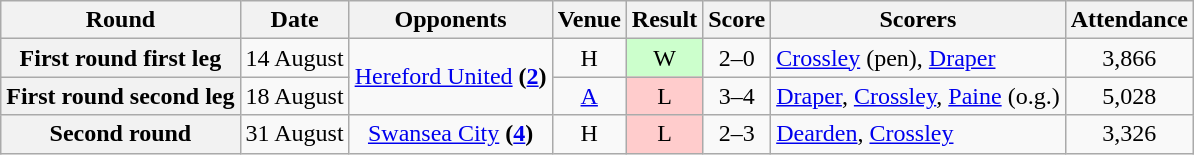<table class="wikitable" style="text-align:center">
<tr>
<th>Round</th>
<th>Date</th>
<th>Opponents</th>
<th>Venue</th>
<th>Result</th>
<th>Score</th>
<th>Scorers</th>
<th>Attendance</th>
</tr>
<tr>
<th>First round first leg</th>
<td>14 August</td>
<td rowspan=2><a href='#'>Hereford United</a> <strong>(<a href='#'>2</a>)</strong></td>
<td>H</td>
<td style="background-color:#CCFFCC">W</td>
<td>2–0</td>
<td align="left"><a href='#'>Crossley</a> (pen), <a href='#'>Draper</a></td>
<td>3,866</td>
</tr>
<tr>
<th>First round second leg</th>
<td>18 August</td>
<td><a href='#'>A</a></td>
<td style="background-color:#FFCCCC">L</td>
<td>3–4</td>
<td align="left"><a href='#'>Draper</a>, <a href='#'>Crossley</a>, <a href='#'>Paine</a> (o.g.)</td>
<td>5,028</td>
</tr>
<tr>
<th>Second round</th>
<td>31 August</td>
<td><a href='#'>Swansea City</a> <strong>(<a href='#'>4</a>)</strong></td>
<td>H</td>
<td style="background-color:#FFCCCC">L</td>
<td>2–3</td>
<td align="left"><a href='#'>Dearden</a>, <a href='#'>Crossley</a></td>
<td>3,326</td>
</tr>
</table>
